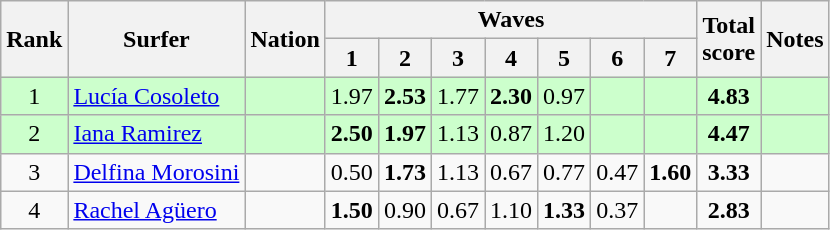<table class="wikitable sortable" style="text-align:center">
<tr>
<th rowspan=2>Rank</th>
<th rowspan=2>Surfer</th>
<th rowspan=2>Nation</th>
<th colspan=7>Waves</th>
<th rowspan=2>Total<br>score</th>
<th rowspan=2>Notes</th>
</tr>
<tr>
<th>1</th>
<th>2</th>
<th>3</th>
<th>4</th>
<th>5</th>
<th>6</th>
<th>7</th>
</tr>
<tr bgcolor=ccffcc>
<td>1</td>
<td align=left><a href='#'>Lucía Cosoleto</a></td>
<td align=left></td>
<td>1.97</td>
<td><strong>2.53</strong></td>
<td>1.77</td>
<td><strong>2.30</strong></td>
<td>0.97</td>
<td></td>
<td></td>
<td><strong>4.83</strong></td>
<td></td>
</tr>
<tr bgcolor=ccffcc>
<td>2</td>
<td align=left><a href='#'>Iana Ramirez</a></td>
<td align=left></td>
<td><strong>2.50</strong></td>
<td><strong>1.97</strong></td>
<td>1.13</td>
<td>0.87</td>
<td>1.20</td>
<td></td>
<td></td>
<td><strong>4.47</strong></td>
<td></td>
</tr>
<tr>
<td>3</td>
<td align=left><a href='#'>Delfina Morosini</a></td>
<td align=left></td>
<td>0.50</td>
<td><strong>1.73</strong></td>
<td>1.13</td>
<td>0.67</td>
<td>0.77</td>
<td>0.47</td>
<td><strong>1.60</strong></td>
<td><strong>3.33</strong></td>
<td></td>
</tr>
<tr>
<td>4</td>
<td align=left><a href='#'>Rachel Agüero</a></td>
<td align=left></td>
<td><strong>1.50</strong></td>
<td>0.90</td>
<td>0.67</td>
<td>1.10</td>
<td><strong>1.33</strong></td>
<td>0.37</td>
<td></td>
<td><strong>2.83</strong></td>
<td></td>
</tr>
</table>
